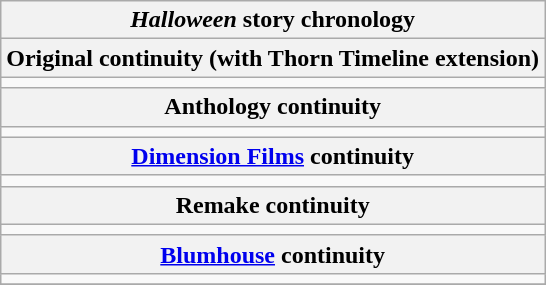<table class="wikitable mw-collapsible floatright">
<tr>
<th scope="colgroup" colspan="5" style=><em>Halloween</em> story chronology</th>
</tr>
<tr>
<th scope="col" colspan="6">Original continuity (with Thorn Timeline extension)</th>
</tr>
<tr>
<td scope="rowgroup" colspan="6"></td>
</tr>
<tr>
<th scope="col" colspan="3">Anthology continuity</th>
</tr>
<tr>
<td scope="rowgroup" colspan="1"></td>
</tr>
<tr>
<th scope="col" colspan="3"><a href='#'>Dimension Films</a> continuity</th>
</tr>
<tr>
<td scope="rowgroup" colspan="4"></td>
</tr>
<tr>
<th scope="col">Remake continuity</th>
</tr>
<tr>
<td scope="rowgroup" colspan="2"></td>
</tr>
<tr>
<th scope="col" colspan="3"><a href='#'>Blumhouse</a> continuity</th>
</tr>
<tr>
<td scope="rowgroup" colspan="3"></td>
</tr>
<tr>
</tr>
</table>
